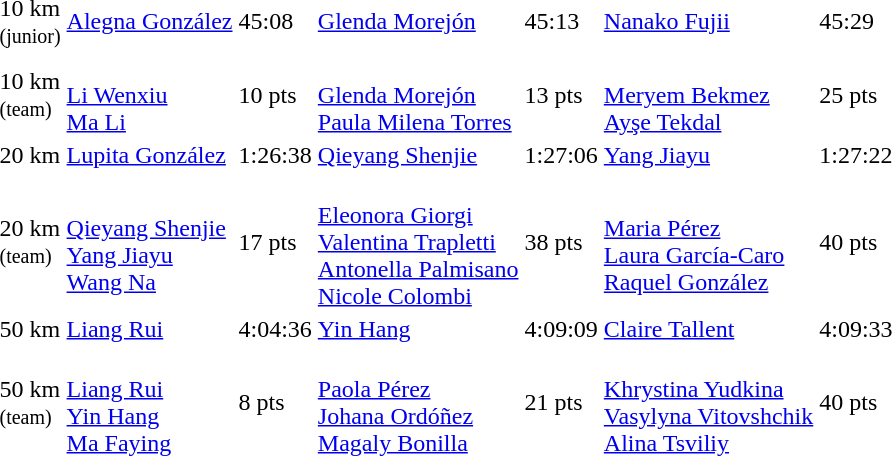<table>
<tr>
<td>10 km<br><small>(junior)</small></td>
<td> <a href='#'>Alegna González</a></td>
<td>45:08 </td>
<td> <a href='#'>Glenda Morejón</a></td>
<td>45:13</td>
<td> <a href='#'>Nanako Fujii</a></td>
<td>45:29 </td>
</tr>
<tr>
<td>10 km<br><small>(team)</small></td>
<td><br><a href='#'>Li Wenxiu</a><br><a href='#'>Ma Li</a></td>
<td>10 pts</td>
<td><br><a href='#'>Glenda Morejón</a><br><a href='#'>Paula Milena Torres</a></td>
<td>13 pts</td>
<td><br><a href='#'>Meryem Bekmez</a><br><a href='#'>Ayşe Tekdal</a></td>
<td>25 pts</td>
</tr>
<tr>
<td>20 km</td>
<td> <a href='#'>Lupita González</a></td>
<td>1:26:38</td>
<td> <a href='#'>Qieyang Shenjie</a></td>
<td>1:27:06</td>
<td> <a href='#'>Yang Jiayu</a></td>
<td>1:27:22</td>
</tr>
<tr>
<td>20 km<br><small>(team)</small></td>
<td><br><a href='#'>Qieyang Shenjie</a><br><a href='#'>Yang Jiayu</a><br><a href='#'>Wang Na</a></td>
<td>17 pts</td>
<td><br><a href='#'>Eleonora Giorgi</a><br><a href='#'>Valentina Trapletti</a><br><a href='#'>Antonella Palmisano</a><br><a href='#'>Nicole Colombi</a></td>
<td>38 pts</td>
<td><br><a href='#'>Maria Pérez</a><br><a href='#'>Laura García-Caro</a><br><a href='#'>Raquel González</a></td>
<td>40 pts</td>
</tr>
<tr>
<td>50 km</td>
<td> <a href='#'>Liang Rui</a></td>
<td>4:04:36 </td>
<td> <a href='#'>Yin Hang</a></td>
<td>4:09:09</td>
<td> <a href='#'>Claire Tallent</a></td>
<td>4:09:33 </td>
</tr>
<tr>
<td>50 km<br><small>(team)</small></td>
<td><br><a href='#'>Liang Rui</a><br><a href='#'>Yin Hang</a><br><a href='#'>Ma Faying</a></td>
<td>8 pts</td>
<td><br><a href='#'>Paola Pérez</a><br><a href='#'>Johana Ordóñez</a><br><a href='#'>Magaly Bonilla</a></td>
<td>21 pts</td>
<td><br><a href='#'>Khrystina Yudkina</a><br><a href='#'>Vasylyna Vitovshchik</a><br><a href='#'>Alina Tsviliy</a></td>
<td>40 pts</td>
</tr>
</table>
